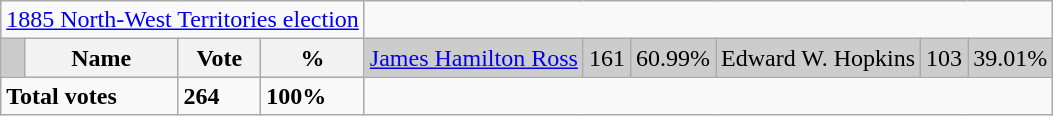<table class="wikitable">
<tr>
<td colspan=4 align=center><a href='#'>1885 North-West Territories election</a></td>
</tr>
<tr bgcolor="CCCCCC">
<td></td>
<th>Name</th>
<th>Vote</th>
<th>%<br></th>
<td><a href='#'>James Hamilton Ross</a></td>
<td>161</td>
<td>60.99%<br></td>
<td>Edward W. Hopkins</td>
<td>103</td>
<td>39.01%</td>
</tr>
<tr>
<td colspan=2><strong>Total votes</strong></td>
<td><strong>264</strong></td>
<td alignment="left"><strong>100%</strong></td>
</tr>
</table>
